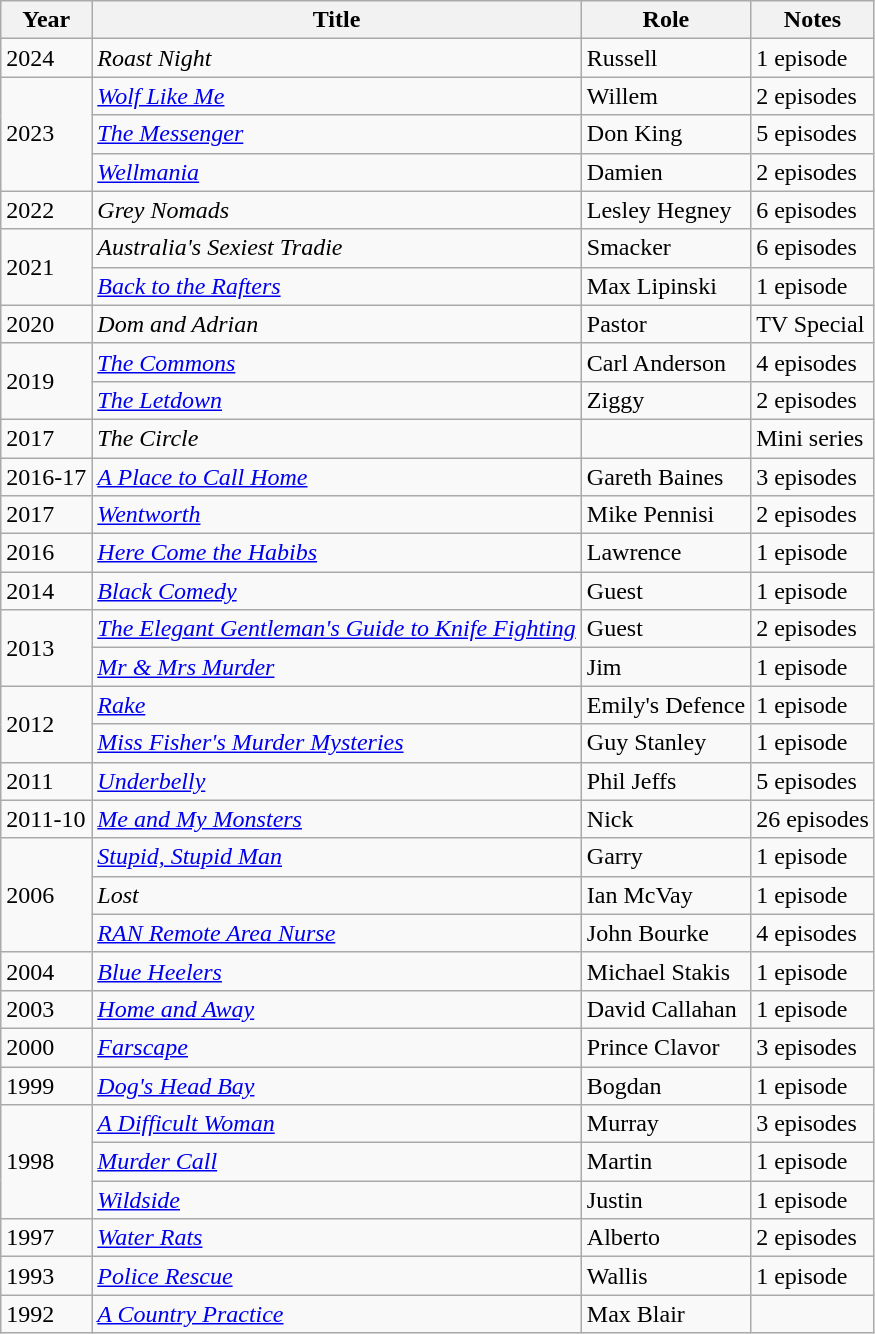<table class="wikitable">
<tr>
<th>Year</th>
<th>Title</th>
<th>Role</th>
<th>Notes</th>
</tr>
<tr>
<td>2024</td>
<td><em>Roast Night</em></td>
<td>Russell</td>
<td>1 episode</td>
</tr>
<tr>
<td rowspan="3">2023</td>
<td><em><a href='#'>Wolf Like Me</a></em></td>
<td>Willem</td>
<td>2 episodes</td>
</tr>
<tr>
<td><em><a href='#'>The Messenger</a></em></td>
<td>Don King</td>
<td>5 episodes</td>
</tr>
<tr>
<td><em><a href='#'>Wellmania</a></em></td>
<td>Damien</td>
<td>2 episodes</td>
</tr>
<tr>
<td>2022</td>
<td><em>Grey Nomads</em></td>
<td>Lesley Hegney</td>
<td>6 episodes</td>
</tr>
<tr>
<td rowspan="2">2021</td>
<td><em>Australia's Sexiest Tradie</em> </td>
<td>Smacker</td>
<td>6 episodes</td>
</tr>
<tr>
<td><em><a href='#'>Back to the Rafters</a></em></td>
<td>Max Lipinski</td>
<td>1 episode</td>
</tr>
<tr>
<td>2020</td>
<td><em>Dom and Adrian</em></td>
<td>Pastor</td>
<td>TV Special</td>
</tr>
<tr>
<td rowspan="2">2019</td>
<td><em><a href='#'>The Commons</a></em></td>
<td>Carl Anderson</td>
<td>4 episodes</td>
</tr>
<tr>
<td><em><a href='#'>The Letdown</a></em></td>
<td>Ziggy</td>
<td>2 episodes</td>
</tr>
<tr>
<td>2017</td>
<td><em>The Circle</em> </td>
<td></td>
<td>Mini series</td>
</tr>
<tr>
<td>2016-17</td>
<td><em><a href='#'>A Place to Call Home</a></em></td>
<td>Gareth Baines</td>
<td>3 episodes</td>
</tr>
<tr>
<td>2017</td>
<td><em><a href='#'>Wentworth</a></em></td>
<td>Mike Pennisi</td>
<td>2 episodes</td>
</tr>
<tr>
<td>2016</td>
<td><em><a href='#'>Here Come the Habibs</a></em></td>
<td>Lawrence</td>
<td>1 episode</td>
</tr>
<tr>
<td>2014</td>
<td><em><a href='#'>Black Comedy</a></em></td>
<td>Guest</td>
<td>1 episode</td>
</tr>
<tr>
<td rowspan="2">2013</td>
<td><em><a href='#'>The Elegant Gentleman's Guide to Knife Fighting</a></em></td>
<td>Guest</td>
<td>2 episodes</td>
</tr>
<tr>
<td><em><a href='#'>Mr & Mrs Murder</a></em></td>
<td>Jim</td>
<td>1 episode</td>
</tr>
<tr>
<td rowspan="2">2012</td>
<td><em><a href='#'>Rake</a></em></td>
<td>Emily's Defence</td>
<td>1 episode</td>
</tr>
<tr>
<td><em><a href='#'>Miss Fisher's Murder Mysteries</a></em></td>
<td>Guy Stanley</td>
<td>1 episode</td>
</tr>
<tr>
<td>2011</td>
<td><em><a href='#'>Underbelly</a></em></td>
<td>Phil Jeffs</td>
<td>5 episodes</td>
</tr>
<tr>
<td>2011-10</td>
<td><em><a href='#'>Me and My Monsters</a></em></td>
<td>Nick</td>
<td>26 episodes</td>
</tr>
<tr>
<td rowspan="3">2006</td>
<td><em><a href='#'>Stupid, Stupid Man</a></em></td>
<td>Garry</td>
<td>1 episode</td>
</tr>
<tr>
<td><em>Lost</em></td>
<td>Ian McVay</td>
<td>1 episode</td>
</tr>
<tr>
<td><em><a href='#'>RAN Remote Area Nurse</a></em></td>
<td>John Bourke</td>
<td>4 episodes</td>
</tr>
<tr>
<td>2004</td>
<td><em><a href='#'>Blue Heelers</a></em></td>
<td>Michael Stakis</td>
<td>1 episode</td>
</tr>
<tr>
<td>2003</td>
<td><em><a href='#'>Home and Away</a></em></td>
<td>David Callahan</td>
<td>1 episode</td>
</tr>
<tr>
<td>2000</td>
<td><em><a href='#'>Farscape</a></em></td>
<td>Prince Clavor</td>
<td>3 episodes</td>
</tr>
<tr>
<td>1999</td>
<td><em><a href='#'>Dog's Head Bay</a></em></td>
<td>Bogdan</td>
<td>1 episode</td>
</tr>
<tr>
<td rowspan="3">1998</td>
<td><em><a href='#'>A Difficult Woman</a></em></td>
<td>Murray</td>
<td>3 episodes</td>
</tr>
<tr>
<td><em><a href='#'>Murder Call</a></em></td>
<td>Martin</td>
<td>1 episode</td>
</tr>
<tr>
<td><em><a href='#'>Wildside</a></em></td>
<td>Justin</td>
<td>1 episode</td>
</tr>
<tr>
<td>1997</td>
<td><em><a href='#'>Water Rats</a></em></td>
<td>Alberto</td>
<td>2 episodes</td>
</tr>
<tr>
<td>1993</td>
<td><em><a href='#'>Police Rescue</a></em></td>
<td>Wallis</td>
<td>1 episode</td>
</tr>
<tr>
<td>1992</td>
<td><em><a href='#'>A Country Practice</a></em></td>
<td>Max Blair</td>
<td></td>
</tr>
</table>
